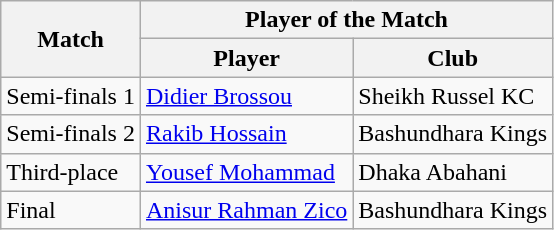<table class="wikitable">
<tr>
<th rowspan="2">Match</th>
<th colspan="2">Player of the Match</th>
</tr>
<tr>
<th>Player</th>
<th>Club</th>
</tr>
<tr>
<td>Semi-finals 1</td>
<td> <a href='#'>Didier Brossou</a></td>
<td>Sheikh Russel KC</td>
</tr>
<tr>
<td>Semi-finals 2</td>
<td> <a href='#'>Rakib Hossain</a></td>
<td>Bashundhara Kings</td>
</tr>
<tr>
<td>Third-place</td>
<td> <a href='#'>Yousef Mohammad</a></td>
<td>Dhaka Abahani</td>
</tr>
<tr>
<td>Final</td>
<td> <a href='#'>Anisur Rahman Zico</a></td>
<td>Bashundhara Kings</td>
</tr>
</table>
